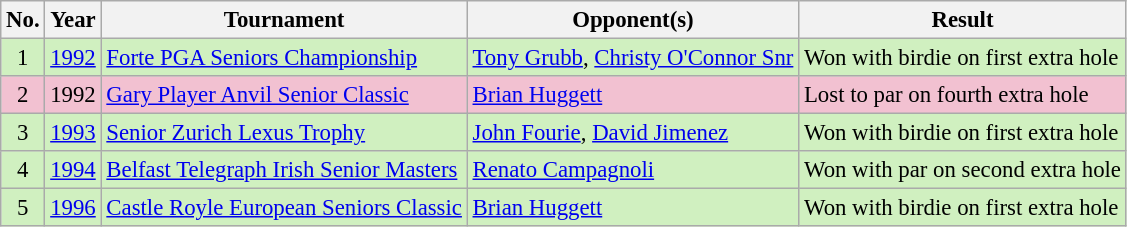<table class="wikitable" style="font-size:95%;">
<tr>
<th>No.</th>
<th>Year</th>
<th>Tournament</th>
<th>Opponent(s)</th>
<th>Result</th>
</tr>
<tr style="background:#D0F0C0;">
<td align=center>1</td>
<td><a href='#'>1992</a></td>
<td><a href='#'>Forte PGA Seniors Championship</a></td>
<td> <a href='#'>Tony Grubb</a>,  <a href='#'>Christy O'Connor Snr</a></td>
<td>Won with birdie on first extra hole</td>
</tr>
<tr style="background:#F2C1D1;">
<td align=center>2</td>
<td>1992</td>
<td><a href='#'>Gary Player Anvil Senior Classic</a></td>
<td> <a href='#'>Brian Huggett</a></td>
<td>Lost to par on fourth extra hole</td>
</tr>
<tr style="background:#D0F0C0;">
<td align=center>3</td>
<td><a href='#'>1993</a></td>
<td><a href='#'>Senior Zurich Lexus Trophy</a></td>
<td> <a href='#'>John Fourie</a>,  <a href='#'>David Jimenez</a></td>
<td>Won with birdie on first extra hole</td>
</tr>
<tr style="background:#D0F0C0;">
<td align=center>4</td>
<td><a href='#'>1994</a></td>
<td><a href='#'>Belfast Telegraph Irish Senior Masters</a></td>
<td> <a href='#'>Renato Campagnoli</a></td>
<td>Won with par on second extra hole</td>
</tr>
<tr style="background:#D0F0C0;">
<td align=center>5</td>
<td><a href='#'>1996</a></td>
<td><a href='#'>Castle Royle European Seniors Classic</a></td>
<td> <a href='#'>Brian Huggett</a></td>
<td>Won with birdie on first extra hole</td>
</tr>
</table>
